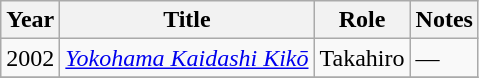<table class="wikitable sortable">
<tr>
<th>Year</th>
<th>Title</th>
<th>Role</th>
<th class="unsortable">Notes</th>
</tr>
<tr>
<td>2002</td>
<td><em><a href='#'>Yokohama Kaidashi Kikō</a></em></td>
<td>Takahiro</td>
<td>—</td>
</tr>
<tr>
</tr>
</table>
